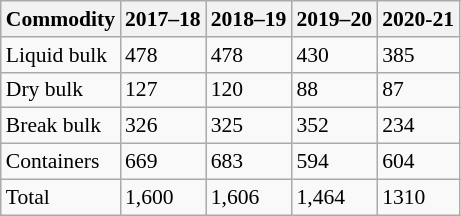<table class="wikitable sortable" style="font-size: 90%">
<tr>
<th>Commodity</th>
<th>2017–18</th>
<th>2018–19</th>
<th>2019–20</th>
<th>2020-21</th>
</tr>
<tr>
<td>Liquid bulk</td>
<td>478</td>
<td>478</td>
<td>430</td>
<td>385</td>
</tr>
<tr>
<td>Dry bulk</td>
<td>127</td>
<td>120</td>
<td>88</td>
<td>87</td>
</tr>
<tr>
<td>Break bulk</td>
<td>326</td>
<td>325</td>
<td>352</td>
<td>234</td>
</tr>
<tr>
<td>Containers</td>
<td>669</td>
<td>683</td>
<td>594</td>
<td>604</td>
</tr>
<tr class="sortbottom">
<td>Total</td>
<td>1,600</td>
<td>1,606</td>
<td>1,464</td>
<td>1310</td>
</tr>
</table>
